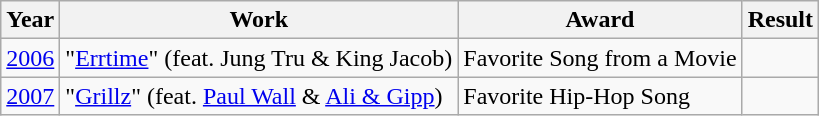<table class="wikitable">
<tr>
<th>Year</th>
<th>Work</th>
<th>Award</th>
<th>Result</th>
</tr>
<tr>
<td><a href='#'>2006</a></td>
<td>"<a href='#'>Errtime</a>" (feat. Jung Tru & King Jacob)</td>
<td>Favorite Song from a Movie</td>
<td></td>
</tr>
<tr>
<td><a href='#'>2007</a></td>
<td>"<a href='#'>Grillz</a>" (feat. <a href='#'>Paul Wall</a> & <a href='#'>Ali & Gipp</a>)</td>
<td>Favorite Hip-Hop Song</td>
<td></td>
</tr>
</table>
